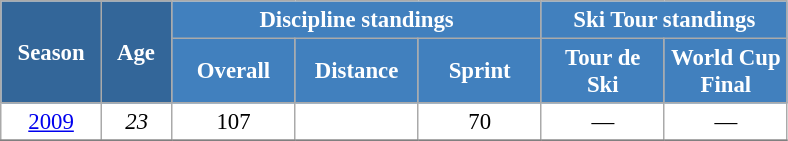<table class="wikitable" style="font-size:95%; text-align:center; border:grey solid 1px; border-collapse:collapse; background:#ffffff;">
<tr>
<th style="background-color:#369; color:white; width:60px;" rowspan="2"> Season </th>
<th style="background-color:#369; color:white; width:40px;" rowspan="2"> Age </th>
<th style="background-color:#4180be; color:white;" colspan="3">Discipline standings</th>
<th style="background-color:#4180be; color:white;" colspan="2">Ski Tour standings</th>
</tr>
<tr>
<th style="background-color:#4180be; color:white; width:75px;">Overall</th>
<th style="background-color:#4180be; color:white; width:75px;">Distance</th>
<th style="background-color:#4180be; color:white; width:75px;">Sprint</th>
<th style="background-color:#4180be; color:white; width:75px;">Tour de<br>Ski</th>
<th style="background-color:#4180be; color:white; width:75px;">World Cup<br>Final</th>
</tr>
<tr>
<td><a href='#'>2009</a></td>
<td><em>23</em></td>
<td>107</td>
<td></td>
<td>70</td>
<td>—</td>
<td>—</td>
</tr>
<tr>
</tr>
</table>
